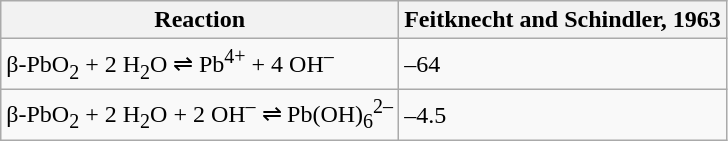<table class="wikitable">
<tr>
<th>Reaction</th>
<th>Feitknecht and Schindler, 1963</th>
</tr>
<tr>
<td>β-PbO<sub>2</sub> + 2 H<sub>2</sub>O ⇌ Pb<sup>4+</sup> + 4 OH<sup>–</sup></td>
<td>–64</td>
</tr>
<tr>
<td>β-PbO<sub>2</sub> + 2 H<sub>2</sub>O + 2 OH<sup>–</sup> ⇌ Pb(OH)<sub>6</sub><sup>2–</sup></td>
<td>–4.5</td>
</tr>
</table>
